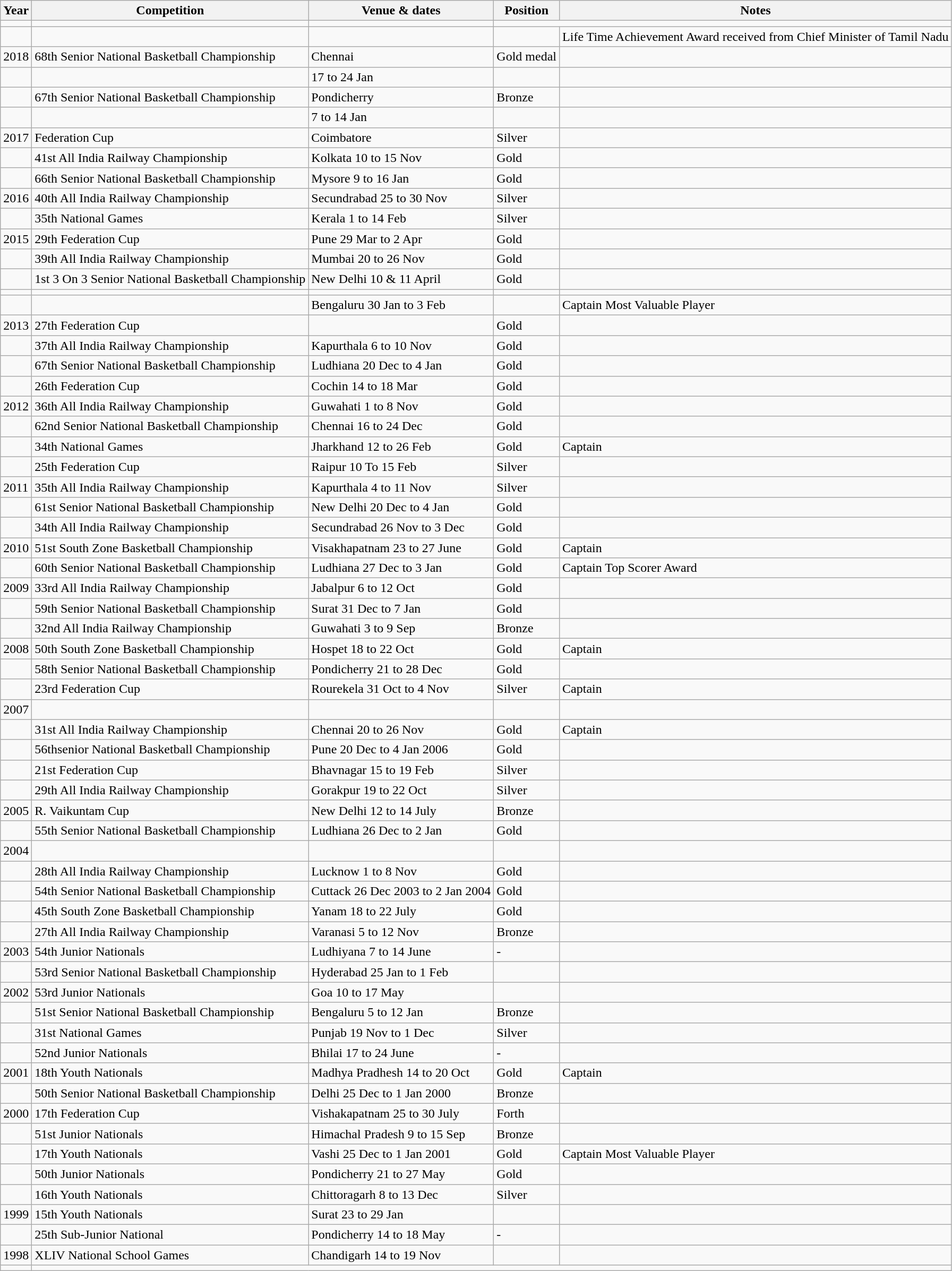<table class="wikitable">
<tr>
<th>Year</th>
<th>Competition</th>
<th>Venue & dates</th>
<th>Position</th>
<th>Notes</th>
</tr>
<tr>
<td></td>
<td></td>
<td></td>
</tr>
<tr>
<td></td>
<td></td>
<td></td>
<td></td>
<td>Life Time Achievement Award received from Chief Minister of Tamil Nadu</td>
</tr>
<tr>
<td>2018</td>
<td>68th Senior National Basketball Championship</td>
<td>Chennai</td>
<td>Gold medal</td>
<td></td>
</tr>
<tr>
<td></td>
<td></td>
<td>17 to 24 Jan</td>
<td></td>
<td></td>
</tr>
<tr>
<td></td>
<td>67th Senior National Basketball Championship</td>
<td>Pondicherry</td>
<td>Bronze</td>
<td></td>
</tr>
<tr>
<td></td>
<td></td>
<td>7 to 14 Jan</td>
<td></td>
<td></td>
</tr>
<tr>
<td>2017</td>
<td>Federation Cup</td>
<td>Coimbatore</td>
<td>Silver</td>
<td></td>
</tr>
<tr>
<td></td>
<td>41st All India Railway Championship</td>
<td>Kolkata 10 to 15 Nov</td>
<td>Gold</td>
<td></td>
</tr>
<tr>
<td></td>
<td>66th Senior National Basketball Championship</td>
<td>Mysore 9 to 16 Jan</td>
<td>Gold</td>
<td></td>
</tr>
<tr>
<td>2016</td>
<td>40th All India Railway Championship</td>
<td>Secundrabad 25 to 30 Nov</td>
<td>Silver</td>
<td></td>
</tr>
<tr>
<td></td>
<td>35th National Games</td>
<td>Kerala 1 to 14 Feb</td>
<td>Silver</td>
<td></td>
</tr>
<tr>
<td>2015</td>
<td>29th Federation Cup</td>
<td>Pune 29 Mar to 2 Apr</td>
<td>Gold</td>
<td></td>
</tr>
<tr>
<td></td>
<td>39th All India Railway Championship</td>
<td>Mumbai 20 to 26 Nov</td>
<td>Gold</td>
<td></td>
</tr>
<tr>
<td></td>
<td>1st 3 On 3 Senior National Basketball Championship</td>
<td>New Delhi 10 & 11 April</td>
<td>Gold</td>
<td></td>
</tr>
<tr>
<td></td>
<td></td>
<td></td>
<td></td>
<td></td>
</tr>
<tr>
<td></td>
<td></td>
<td>Bengaluru 30 Jan to 3 Feb</td>
<td></td>
<td>Captain Most Valuable Player</td>
</tr>
<tr>
<td>2013</td>
<td>27th Federation Cup</td>
<td></td>
<td>Gold</td>
<td></td>
</tr>
<tr>
<td></td>
<td>37th All India Railway Championship</td>
<td>Kapurthala 6 to 10 Nov</td>
<td>Gold</td>
<td></td>
</tr>
<tr>
<td></td>
<td>67th Senior National Basketball Championship</td>
<td>Ludhiana 20 Dec to 4 Jan</td>
<td>Gold</td>
<td></td>
</tr>
<tr>
<td></td>
<td>26th Federation Cup</td>
<td>Cochin 14 to 18 Mar</td>
<td>Gold</td>
<td></td>
</tr>
<tr>
<td>2012</td>
<td>36th All India Railway Championship</td>
<td>Guwahati 1 to 8 Nov</td>
<td>Gold</td>
<td></td>
</tr>
<tr>
<td></td>
<td>62nd Senior National Basketball Championship</td>
<td>Chennai 16 to 24 Dec</td>
<td>Gold</td>
<td></td>
</tr>
<tr>
<td></td>
<td>34th National Games</td>
<td>Jharkhand 12 to 26 Feb</td>
<td>Gold</td>
<td>Captain</td>
</tr>
<tr>
<td></td>
<td>25th Federation Cup</td>
<td>Raipur 10 To 15 Feb</td>
<td>Silver</td>
<td></td>
</tr>
<tr>
<td>2011</td>
<td>35th All India Railway Championship</td>
<td>Kapurthala 4 to 11 Nov</td>
<td>Silver</td>
<td></td>
</tr>
<tr>
<td></td>
<td>61st Senior National Basketball Championship</td>
<td>New Delhi 20 Dec to 4 Jan</td>
<td>Gold</td>
<td></td>
</tr>
<tr>
<td></td>
<td>34th All India Railway Championship</td>
<td>Secundrabad 26 Nov to 3 Dec</td>
<td>Gold</td>
<td></td>
</tr>
<tr>
<td>2010</td>
<td>51st South Zone Basketball Championship</td>
<td>Visakhapatnam 23 to 27 June</td>
<td>Gold</td>
<td>Captain</td>
</tr>
<tr>
<td></td>
<td>60th Senior National Basketball Championship</td>
<td>Ludhiana 27 Dec to 3 Jan</td>
<td>Gold</td>
<td>Captain Top Scorer Award</td>
</tr>
<tr>
<td>2009</td>
<td>33rd All India Railway Championship</td>
<td>Jabalpur 6 to 12 Oct</td>
<td>Gold</td>
<td></td>
</tr>
<tr>
<td></td>
<td>59th Senior National Basketball Championship</td>
<td>Surat 31 Dec to 7 Jan</td>
<td>Gold</td>
<td></td>
</tr>
<tr>
<td></td>
<td>32nd All India Railway Championship</td>
<td>Guwahati 3 to 9 Sep</td>
<td>Bronze</td>
<td></td>
</tr>
<tr>
<td>2008</td>
<td>50th South Zone Basketball Championship</td>
<td>Hospet 18 to 22 Oct</td>
<td>Gold</td>
<td>Captain</td>
</tr>
<tr>
<td></td>
<td>58th Senior National Basketball Championship</td>
<td>Pondicherry 21 to 28 Dec</td>
<td>Gold</td>
<td></td>
</tr>
<tr>
<td></td>
<td>23rd Federation Cup</td>
<td>Rourekela 31 Oct to 4 Nov</td>
<td>Silver</td>
<td>Captain</td>
</tr>
<tr>
<td>2007</td>
<td></td>
<td></td>
<td></td>
<td></td>
</tr>
<tr>
<td></td>
<td>31st All India Railway Championship</td>
<td>Chennai 20 to 26 Nov</td>
<td>Gold</td>
<td>Captain</td>
</tr>
<tr>
<td></td>
<td>56thsenior National Basketball Championship</td>
<td>Pune 20 Dec to 4 Jan 2006</td>
<td>Gold</td>
<td></td>
</tr>
<tr>
<td></td>
<td>21st Federation Cup</td>
<td>Bhavnagar 15 to 19 Feb</td>
<td>Silver</td>
<td></td>
</tr>
<tr>
<td></td>
<td>29th All India Railway Championship</td>
<td>Gorakpur 19 to 22 Oct</td>
<td>Silver</td>
<td></td>
</tr>
<tr>
<td>2005</td>
<td>R. Vaikuntam Cup</td>
<td>New Delhi 12 to 14 July</td>
<td>Bronze</td>
<td></td>
</tr>
<tr>
<td></td>
<td>55th Senior National Basketball Championship</td>
<td>Ludhiana 26 Dec to 2 Jan</td>
<td>Gold</td>
<td></td>
</tr>
<tr>
<td>2004</td>
<td></td>
<td></td>
<td></td>
<td></td>
</tr>
<tr>
<td></td>
<td>28th All India Railway Championship</td>
<td>Lucknow 1 to 8 Nov</td>
<td>Gold</td>
<td></td>
</tr>
<tr>
<td></td>
<td>54th Senior National Basketball Championship</td>
<td>Cuttack 26 Dec 2003 to 2 Jan 2004</td>
<td>Gold</td>
<td></td>
</tr>
<tr>
<td></td>
<td>45th South Zone Basketball Championship</td>
<td>Yanam 18 to 22 July</td>
<td>Gold</td>
<td></td>
</tr>
<tr>
<td></td>
<td>27th All India Railway Championship</td>
<td>Varanasi 5 to 12 Nov</td>
<td>Bronze</td>
<td></td>
</tr>
<tr>
<td>2003</td>
<td>54th Junior Nationals</td>
<td>Ludhiyana 7 to 14 June</td>
<td>-</td>
<td></td>
</tr>
<tr>
<td></td>
<td>53rd Senior National Basketball Championship</td>
<td>Hyderabad 25 Jan to 1 Feb</td>
<td></td>
<td></td>
</tr>
<tr>
<td>2002</td>
<td>53rd Junior Nationals</td>
<td>Goa 10 to 17 May</td>
<td></td>
<td></td>
</tr>
<tr>
<td></td>
<td>51st Senior National Basketball Championship</td>
<td>Bengaluru 5 to 12 Jan</td>
<td>Bronze</td>
<td></td>
</tr>
<tr>
<td></td>
<td>31st National Games</td>
<td>Punjab 19 Nov to 1 Dec</td>
<td>Silver</td>
<td></td>
</tr>
<tr>
<td></td>
<td>52nd Junior Nationals</td>
<td>Bhilai 17 to 24 June</td>
<td>-</td>
<td></td>
</tr>
<tr>
<td>2001</td>
<td>18th Youth Nationals</td>
<td>Madhya Pradhesh 14 to 20 Oct</td>
<td>Gold</td>
<td>Captain</td>
</tr>
<tr>
<td></td>
<td>50th Senior National Basketball Championship</td>
<td>Delhi 25 Dec to 1 Jan 2000</td>
<td>Bronze</td>
<td></td>
</tr>
<tr>
<td>2000</td>
<td>17th Federation Cup</td>
<td>Vishakapatnam 25 to 30 July</td>
<td>Forth</td>
<td></td>
</tr>
<tr>
<td></td>
<td>51st Junior Nationals</td>
<td>Himachal Pradesh 9 to 15 Sep</td>
<td>Bronze</td>
<td></td>
</tr>
<tr>
<td></td>
<td>17th Youth Nationals</td>
<td>Vashi 25 Dec to 1 Jan 2001</td>
<td>Gold</td>
<td>Captain Most Valuable Player</td>
</tr>
<tr>
<td></td>
<td>50th Junior Nationals</td>
<td>Pondicherry 21 to 27 May</td>
<td>Gold</td>
<td></td>
</tr>
<tr>
<td></td>
<td>16th Youth Nationals</td>
<td>Chittoragarh 8 to 13 Dec</td>
<td>Silver</td>
<td></td>
</tr>
<tr>
<td>1999</td>
<td>15th Youth Nationals</td>
<td>Surat 23 to 29 Jan</td>
<td></td>
<td></td>
</tr>
<tr>
<td></td>
<td>25th Sub-Junior National</td>
<td>Pondicherry 14 to 18 May</td>
<td>-</td>
<td></td>
</tr>
<tr>
<td>1998</td>
<td>XLIV National School Games</td>
<td>Chandigarh 14 to 19 Nov</td>
<td></td>
<td></td>
</tr>
<tr>
<td></td>
</tr>
</table>
